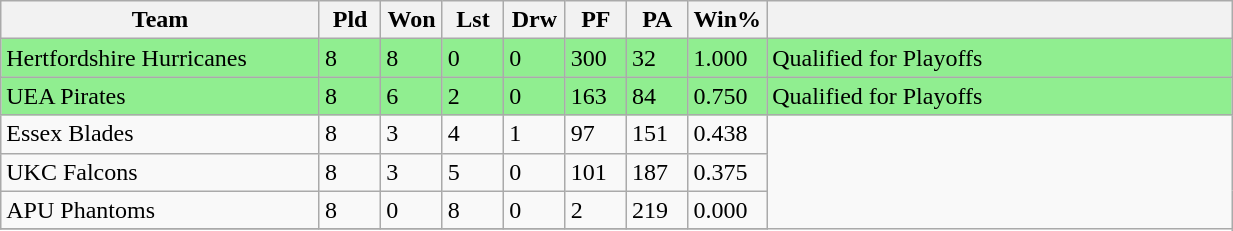<table class="wikitable" width=65%">
<tr>
<th width=26%>Team</th>
<th width=5%>Pld</th>
<th width=5%>Won</th>
<th width=5%>Lst</th>
<th width=5%>Drw</th>
<th width=5%>PF</th>
<th width=5%>PA</th>
<th width=6%>Win%</th>
<th width=38%></th>
</tr>
<tr style="background:lightgreen">
<td>Hertfordshire Hurricanes</td>
<td>8</td>
<td>8</td>
<td>0</td>
<td>0</td>
<td>300</td>
<td>32</td>
<td>1.000</td>
<td>Qualified for Playoffs</td>
</tr>
<tr style="background:lightgreen">
<td>UEA Pirates</td>
<td>8</td>
<td>6</td>
<td>2</td>
<td>0</td>
<td>163</td>
<td>84</td>
<td>0.750</td>
<td>Qualified for Playoffs</td>
</tr>
<tr>
<td>Essex Blades</td>
<td>8</td>
<td>3</td>
<td>4</td>
<td>1</td>
<td>97</td>
<td>151</td>
<td>0.438</td>
</tr>
<tr>
<td>UKC Falcons</td>
<td>8</td>
<td>3</td>
<td>5</td>
<td>0</td>
<td>101</td>
<td>187</td>
<td>0.375</td>
</tr>
<tr>
<td>APU Phantoms</td>
<td>8</td>
<td>0</td>
<td>8</td>
<td>0</td>
<td>2</td>
<td>219</td>
<td>0.000</td>
</tr>
<tr>
</tr>
</table>
